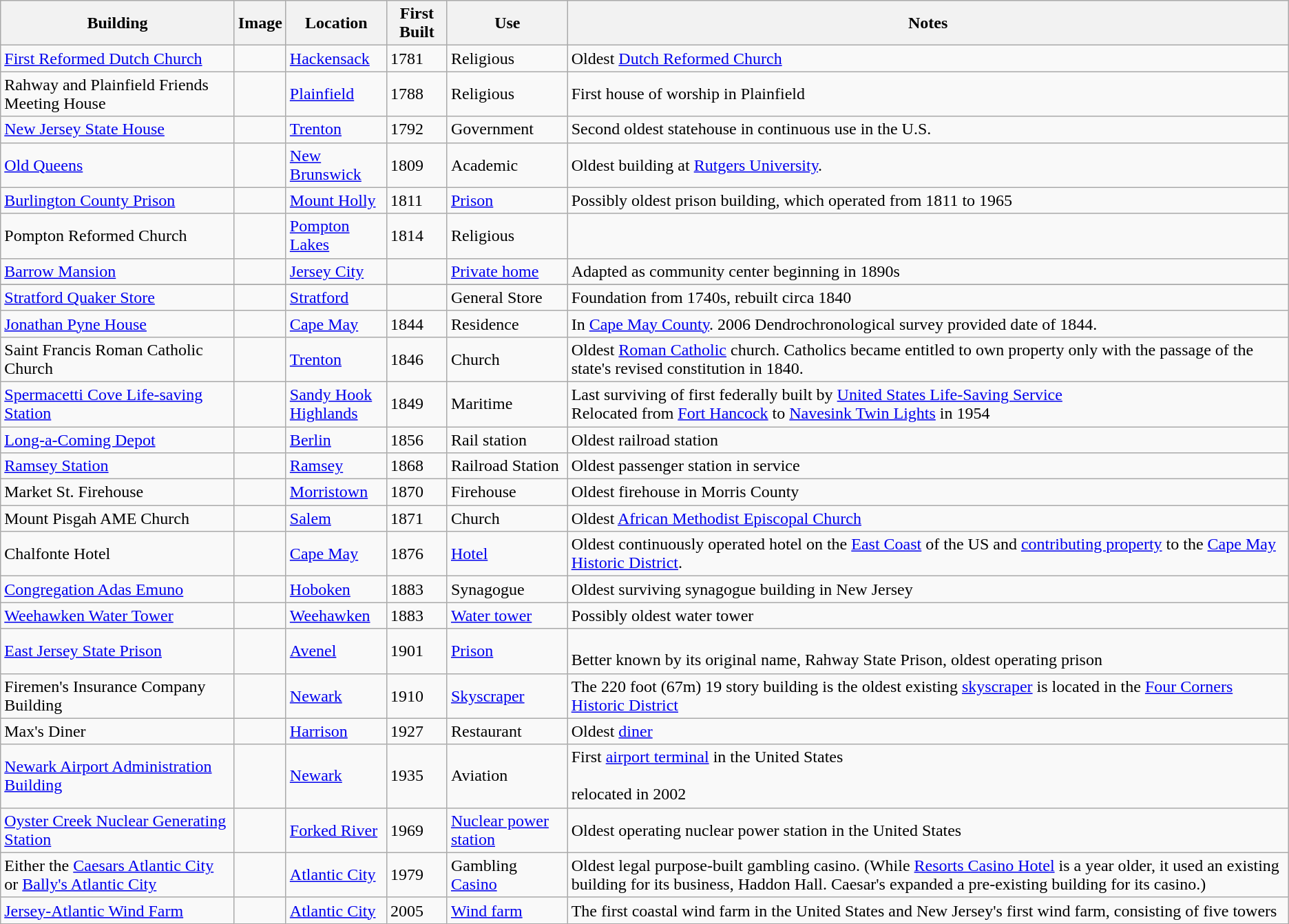<table class="wikitable sortable">
<tr>
<th>Building</th>
<th>Image</th>
<th>Location</th>
<th>First Built</th>
<th>Use</th>
<th>Notes</th>
</tr>
<tr>
<td><a href='#'>First Reformed Dutch Church</a></td>
<td></td>
<td><a href='#'>Hackensack</a></td>
<td>1781</td>
<td>Religious</td>
<td>Oldest <a href='#'>Dutch Reformed Church</a></td>
</tr>
<tr>
<td>Rahway and Plainfield Friends Meeting House</td>
<td></td>
<td><a href='#'>Plainfield</a></td>
<td>1788</td>
<td>Religious</td>
<td>First house of worship in Plainfield</td>
</tr>
<tr>
<td><a href='#'>New Jersey State House</a></td>
<td></td>
<td><a href='#'>Trenton</a></td>
<td>1792</td>
<td>Government</td>
<td>Second oldest statehouse in continuous use in the U.S.</td>
</tr>
<tr>
<td><a href='#'>Old Queens</a></td>
<td></td>
<td><a href='#'>New Brunswick</a></td>
<td>1809</td>
<td>Academic</td>
<td>Oldest building at <a href='#'>Rutgers University</a>.</td>
</tr>
<tr>
<td><a href='#'>Burlington County Prison</a></td>
<td></td>
<td><a href='#'>Mount Holly</a></td>
<td>1811</td>
<td><a href='#'>Prison</a></td>
<td>Possibly oldest prison building, which operated from 1811 to 1965</td>
</tr>
<tr>
<td>Pompton Reformed Church</td>
<td></td>
<td><a href='#'>Pompton Lakes</a></td>
<td>1814</td>
<td>Religious</td>
<td></td>
</tr>
<tr>
<td><a href='#'>Barrow Mansion</a></td>
<td></td>
<td><a href='#'>Jersey City</a></td>
<td></td>
<td><a href='#'>Private home</a></td>
<td>Adapted as community center beginning in 1890s</td>
</tr>
<tr>
</tr>
<tr>
<td><a href='#'>Stratford Quaker Store</a></td>
<td></td>
<td><a href='#'>Stratford</a></td>
<td></td>
<td>General Store</td>
<td>Foundation from 1740s, rebuilt circa 1840</td>
</tr>
<tr>
<td><a href='#'>Jonathan Pyne House</a></td>
<td></td>
<td><a href='#'>Cape May</a></td>
<td>1844</td>
<td>Residence</td>
<td>In <a href='#'>Cape May County</a>. 2006 Dendrochronological survey provided date of 1844.</td>
</tr>
<tr>
<td>Saint Francis Roman Catholic Church</td>
<td></td>
<td><a href='#'>Trenton</a></td>
<td>1846</td>
<td>Church</td>
<td>Oldest <a href='#'>Roman Catholic</a> church. Catholics became entitled to own property only with the passage of the state's revised constitution in 1840.</td>
</tr>
<tr>
<td><a href='#'>Spermacetti Cove Life-saving Station</a></td>
<td></td>
<td><a href='#'>Sandy Hook</a><br><a href='#'>Highlands</a></td>
<td>1849</td>
<td>Maritime</td>
<td>Last surviving of first federally built by <a href='#'>United States Life-Saving Service</a><br>Relocated from <a href='#'>Fort Hancock</a> to <a href='#'>Navesink Twin Lights</a> in 1954</td>
</tr>
<tr>
<td><a href='#'>Long-a-Coming Depot</a></td>
<td></td>
<td><a href='#'>Berlin</a></td>
<td>1856</td>
<td>Rail station</td>
<td>Oldest railroad station</td>
</tr>
<tr>
<td><a href='#'>Ramsey Station</a></td>
<td></td>
<td><a href='#'>Ramsey</a></td>
<td>1868</td>
<td>Railroad Station</td>
<td>Oldest passenger station in service</td>
</tr>
<tr>
<td>Market St. Firehouse</td>
<td></td>
<td><a href='#'>Morristown</a></td>
<td>1870</td>
<td>Firehouse</td>
<td>Oldest firehouse in Morris County</td>
</tr>
<tr>
<td>Mount Pisgah AME Church</td>
<td></td>
<td><a href='#'>Salem</a></td>
<td>1871</td>
<td>Church</td>
<td>Oldest <a href='#'>African Methodist Episcopal Church</a></td>
</tr>
<tr>
<td>Chalfonte Hotel</td>
<td></td>
<td><a href='#'>Cape May</a></td>
<td>1876</td>
<td><a href='#'>Hotel</a></td>
<td>Oldest continuously operated hotel on the <a href='#'>East Coast</a> of the US and <a href='#'>contributing property</a> to the <a href='#'>Cape May Historic District</a>.</td>
</tr>
<tr>
<td><a href='#'>Congregation Adas Emuno</a></td>
<td></td>
<td><a href='#'>Hoboken</a></td>
<td>1883</td>
<td>Synagogue</td>
<td>Oldest surviving synagogue building in New Jersey</td>
</tr>
<tr>
<td><a href='#'>Weehawken Water Tower</a></td>
<td></td>
<td><a href='#'>Weehawken</a></td>
<td>1883</td>
<td><a href='#'>Water tower</a></td>
<td>Possibly oldest water tower</td>
</tr>
<tr>
<td><a href='#'>East Jersey State Prison</a></td>
<td></td>
<td><a href='#'>Avenel</a></td>
<td>1901</td>
<td><a href='#'>Prison</a></td>
<td><br>Better known by its original name, Rahway State Prison, oldest operating prison</td>
</tr>
<tr>
<td>Firemen's Insurance Company Building</td>
<td></td>
<td><a href='#'>Newark</a></td>
<td>1910</td>
<td><a href='#'>Skyscraper</a></td>
<td>The 220 foot (67m) 19 story building is the oldest existing <a href='#'>skyscraper</a> is located in the <a href='#'>Four Corners Historic District</a></td>
</tr>
<tr>
<td>Max's Diner</td>
<td></td>
<td><a href='#'>Harrison</a></td>
<td>1927</td>
<td>Restaurant</td>
<td>Oldest <a href='#'>diner</a></td>
</tr>
<tr>
<td><a href='#'>Newark Airport Administration Building</a></td>
<td></td>
<td><a href='#'>Newark</a></td>
<td>1935</td>
<td>Aviation</td>
<td>First <a href='#'>airport terminal</a> in the United States<br><br>relocated in 2002</td>
</tr>
<tr>
<td><a href='#'>Oyster Creek Nuclear Generating Station</a></td>
<td></td>
<td><a href='#'>Forked River</a></td>
<td>1969</td>
<td><a href='#'>Nuclear power station</a></td>
<td>Oldest operating nuclear power station in the United States</td>
</tr>
<tr>
<td>Either the <a href='#'>Caesars Atlantic City</a> or <a href='#'>Bally's Atlantic City</a></td>
<td></td>
<td><a href='#'>Atlantic City</a></td>
<td>1979</td>
<td>Gambling <a href='#'>Casino</a></td>
<td>Oldest legal purpose-built gambling casino. (While <a href='#'>Resorts Casino Hotel</a> is a year older, it used an existing building for its business, Haddon Hall. Caesar's expanded a pre-existing building for its casino.)</td>
</tr>
<tr>
<td><a href='#'>Jersey-Atlantic Wind Farm</a></td>
<td></td>
<td><a href='#'>Atlantic City</a></td>
<td>2005</td>
<td><a href='#'>Wind farm</a></td>
<td>The first coastal wind farm in the United States and New Jersey's first wind farm, consisting of five towers</td>
</tr>
</table>
